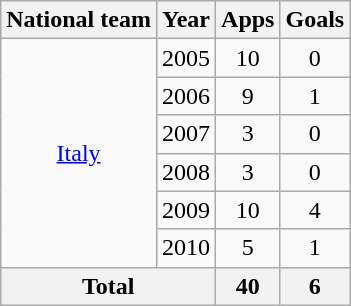<table class="wikitable" style="text-align:center">
<tr>
<th>National team</th>
<th>Year</th>
<th>Apps</th>
<th>Goals</th>
</tr>
<tr>
<td rowspan="6"><a href='#'>Italy</a></td>
<td>2005</td>
<td>10</td>
<td>0</td>
</tr>
<tr>
<td>2006</td>
<td>9</td>
<td>1</td>
</tr>
<tr>
<td>2007</td>
<td>3</td>
<td>0</td>
</tr>
<tr>
<td>2008</td>
<td>3</td>
<td>0</td>
</tr>
<tr>
<td>2009</td>
<td>10</td>
<td>4</td>
</tr>
<tr>
<td>2010</td>
<td>5</td>
<td>1</td>
</tr>
<tr>
<th colspan="2">Total</th>
<th>40</th>
<th>6</th>
</tr>
</table>
